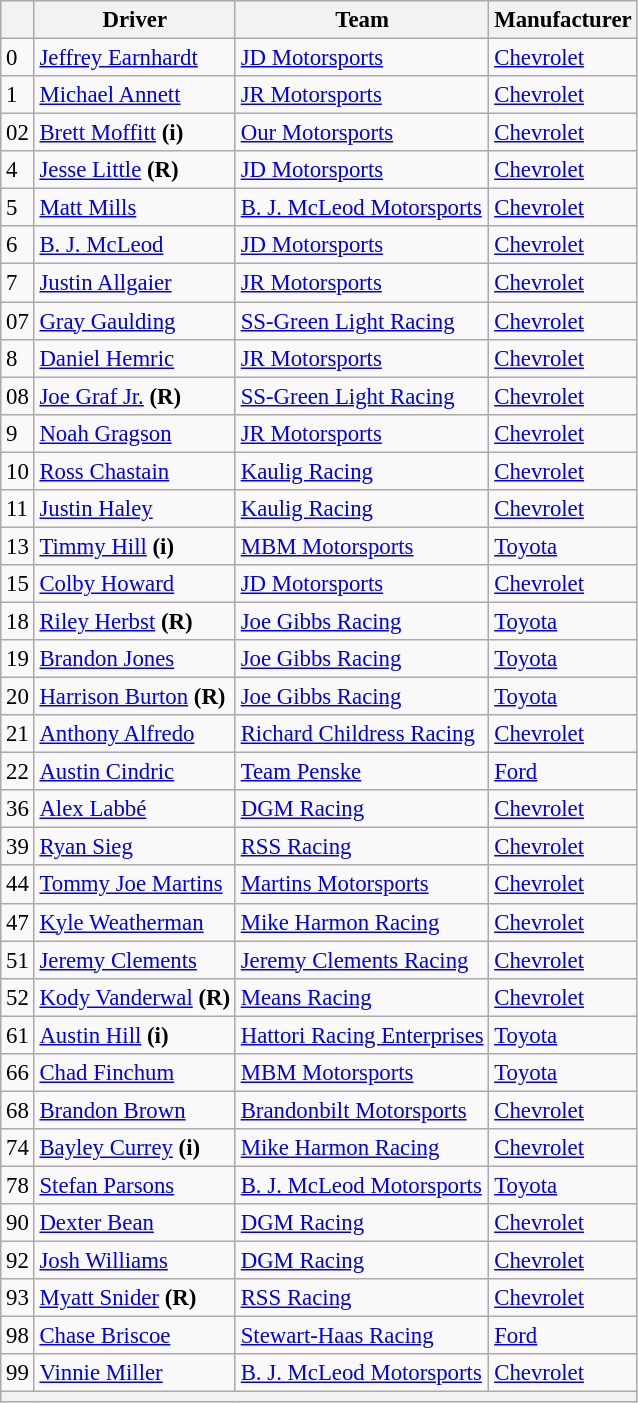<table class="wikitable" style="font-size:95%">
<tr>
<th></th>
<th>Driver</th>
<th>Team</th>
<th>Manufacturer</th>
</tr>
<tr>
<td>0</td>
<td><a href='#'>Jeffrey Earnhardt</a></td>
<td><a href='#'>JD Motorsports</a></td>
<td><a href='#'>Chevrolet</a></td>
</tr>
<tr>
<td>1</td>
<td><a href='#'>Michael Annett</a></td>
<td><a href='#'>JR Motorsports</a></td>
<td><a href='#'>Chevrolet</a></td>
</tr>
<tr>
<td>02</td>
<td><a href='#'>Brett Moffitt</a> <strong>(i)</strong></td>
<td><a href='#'>Our Motorsports</a></td>
<td><a href='#'>Chevrolet</a></td>
</tr>
<tr>
<td>4</td>
<td><a href='#'>Jesse Little</a> <strong>(R)</strong></td>
<td><a href='#'>JD Motorsports</a></td>
<td><a href='#'>Chevrolet</a></td>
</tr>
<tr>
<td>5</td>
<td><a href='#'>Matt Mills</a></td>
<td><a href='#'>B. J. McLeod Motorsports</a></td>
<td><a href='#'>Chevrolet</a></td>
</tr>
<tr>
<td>6</td>
<td><a href='#'>B. J. McLeod</a></td>
<td><a href='#'>JD Motorsports</a></td>
<td><a href='#'>Chevrolet</a></td>
</tr>
<tr>
<td>7</td>
<td><a href='#'>Justin Allgaier</a></td>
<td><a href='#'>JR Motorsports</a></td>
<td><a href='#'>Chevrolet</a></td>
</tr>
<tr>
<td>07</td>
<td><a href='#'>Gray Gaulding</a></td>
<td><a href='#'>SS-Green Light Racing</a></td>
<td><a href='#'>Chevrolet</a></td>
</tr>
<tr>
<td>8</td>
<td><a href='#'>Daniel Hemric</a></td>
<td><a href='#'>JR Motorsports</a></td>
<td><a href='#'>Chevrolet</a></td>
</tr>
<tr>
<td>08</td>
<td><a href='#'>Joe Graf Jr.</a> <strong>(R)</strong></td>
<td><a href='#'>SS-Green Light Racing</a></td>
<td><a href='#'>Chevrolet</a></td>
</tr>
<tr>
<td>9</td>
<td><a href='#'>Noah Gragson</a></td>
<td><a href='#'>JR Motorsports</a></td>
<td><a href='#'>Chevrolet</a></td>
</tr>
<tr>
<td>10</td>
<td><a href='#'>Ross Chastain</a></td>
<td><a href='#'>Kaulig Racing</a></td>
<td><a href='#'>Chevrolet</a></td>
</tr>
<tr>
<td>11</td>
<td><a href='#'>Justin Haley</a></td>
<td><a href='#'>Kaulig Racing</a></td>
<td><a href='#'>Chevrolet</a></td>
</tr>
<tr>
<td>13</td>
<td><a href='#'>Timmy Hill</a> <strong>(i)</strong></td>
<td><a href='#'>MBM Motorsports</a></td>
<td><a href='#'>Toyota</a></td>
</tr>
<tr>
<td>15</td>
<td><a href='#'>Colby Howard</a></td>
<td><a href='#'>JD Motorsports</a></td>
<td><a href='#'>Chevrolet</a></td>
</tr>
<tr>
<td>18</td>
<td><a href='#'>Riley Herbst</a> <strong>(R)</strong></td>
<td><a href='#'>Joe Gibbs Racing</a></td>
<td><a href='#'>Toyota</a></td>
</tr>
<tr>
<td>19</td>
<td><a href='#'>Brandon Jones</a></td>
<td><a href='#'>Joe Gibbs Racing</a></td>
<td><a href='#'>Toyota</a></td>
</tr>
<tr>
<td>20</td>
<td><a href='#'>Harrison Burton</a> <strong>(R)</strong></td>
<td><a href='#'>Joe Gibbs Racing</a></td>
<td><a href='#'>Toyota</a></td>
</tr>
<tr>
<td>21</td>
<td><a href='#'>Anthony Alfredo</a></td>
<td><a href='#'>Richard Childress Racing</a></td>
<td><a href='#'>Chevrolet</a></td>
</tr>
<tr>
<td>22</td>
<td><a href='#'>Austin Cindric</a></td>
<td><a href='#'>Team Penske</a></td>
<td><a href='#'>Ford</a></td>
</tr>
<tr>
<td>36</td>
<td><a href='#'>Alex Labbé</a></td>
<td><a href='#'>DGM Racing</a></td>
<td><a href='#'>Chevrolet</a></td>
</tr>
<tr>
<td>39</td>
<td><a href='#'>Ryan Sieg</a></td>
<td><a href='#'>RSS Racing</a></td>
<td><a href='#'>Chevrolet</a></td>
</tr>
<tr>
<td>44</td>
<td><a href='#'>Tommy Joe Martins</a></td>
<td><a href='#'>Martins Motorsports</a></td>
<td><a href='#'>Chevrolet</a></td>
</tr>
<tr>
<td>47</td>
<td><a href='#'>Kyle Weatherman</a></td>
<td><a href='#'>Mike Harmon Racing</a></td>
<td><a href='#'>Chevrolet</a></td>
</tr>
<tr>
<td>51</td>
<td><a href='#'>Jeremy Clements</a></td>
<td><a href='#'>Jeremy Clements Racing</a></td>
<td><a href='#'>Chevrolet</a></td>
</tr>
<tr>
<td>52</td>
<td><a href='#'>Kody Vanderwal</a> <strong>(R)</strong></td>
<td><a href='#'>Means Racing</a></td>
<td><a href='#'>Chevrolet</a></td>
</tr>
<tr>
<td>61</td>
<td><a href='#'>Austin Hill</a> <strong>(i)</strong></td>
<td><a href='#'>Hattori Racing Enterprises</a></td>
<td><a href='#'>Toyota</a></td>
</tr>
<tr>
<td>66</td>
<td><a href='#'>Chad Finchum</a></td>
<td><a href='#'>MBM Motorsports</a></td>
<td><a href='#'>Toyota</a></td>
</tr>
<tr>
<td>68</td>
<td><a href='#'>Brandon Brown</a></td>
<td><a href='#'>Brandonbilt Motorsports</a></td>
<td><a href='#'>Chevrolet</a></td>
</tr>
<tr>
<td>74</td>
<td><a href='#'>Bayley Currey</a> <strong>(i)</strong></td>
<td><a href='#'>Mike Harmon Racing</a></td>
<td><a href='#'>Chevrolet</a></td>
</tr>
<tr>
<td>78</td>
<td><a href='#'>Stefan Parsons</a></td>
<td><a href='#'>B. J. McLeod Motorsports</a></td>
<td><a href='#'>Toyota</a></td>
</tr>
<tr>
<td>90</td>
<td><a href='#'>Dexter Bean</a></td>
<td><a href='#'>DGM Racing</a></td>
<td><a href='#'>Chevrolet</a></td>
</tr>
<tr>
<td>92</td>
<td><a href='#'>Josh Williams</a></td>
<td><a href='#'>DGM Racing</a></td>
<td><a href='#'>Chevrolet</a></td>
</tr>
<tr>
<td>93</td>
<td><a href='#'>Myatt Snider</a> <strong>(R)</strong></td>
<td><a href='#'>RSS Racing</a></td>
<td><a href='#'>Chevrolet</a></td>
</tr>
<tr>
<td>98</td>
<td><a href='#'>Chase Briscoe</a></td>
<td><a href='#'>Stewart-Haas Racing</a></td>
<td><a href='#'>Ford</a></td>
</tr>
<tr>
<td>99</td>
<td><a href='#'>Vinnie Miller</a></td>
<td><a href='#'>B. J. McLeod Motorsports</a></td>
<td><a href='#'>Chevrolet</a></td>
</tr>
<tr>
<th colspan="6"></th>
</tr>
</table>
